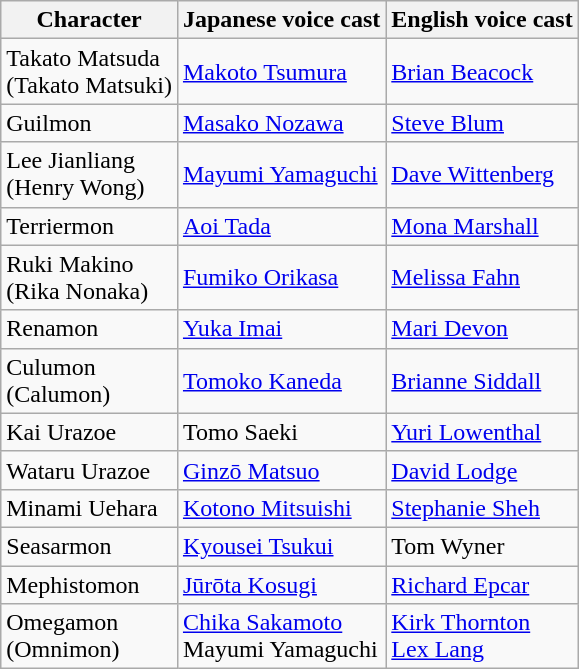<table class="wikitable">
<tr>
<th>Character</th>
<th>Japanese voice cast</th>
<th>English voice cast</th>
</tr>
<tr>
<td>Takato Matsuda<br>(Takato Matsuki)</td>
<td><a href='#'>Makoto Tsumura</a></td>
<td><a href='#'>Brian Beacock</a></td>
</tr>
<tr>
<td>Guilmon</td>
<td><a href='#'>Masako Nozawa</a></td>
<td><a href='#'>Steve Blum</a></td>
</tr>
<tr>
<td>Lee Jianliang<br>(Henry Wong)</td>
<td><a href='#'>Mayumi Yamaguchi</a></td>
<td><a href='#'>Dave Wittenberg</a></td>
</tr>
<tr>
<td>Terriermon</td>
<td><a href='#'>Aoi Tada</a></td>
<td><a href='#'>Mona Marshall</a></td>
</tr>
<tr>
<td>Ruki Makino<br>(Rika Nonaka)</td>
<td><a href='#'>Fumiko Orikasa</a></td>
<td><a href='#'>Melissa Fahn</a></td>
</tr>
<tr>
<td>Renamon</td>
<td><a href='#'>Yuka Imai</a></td>
<td><a href='#'>Mari Devon</a></td>
</tr>
<tr>
<td>Culumon<br>(Calumon)</td>
<td><a href='#'>Tomoko Kaneda</a></td>
<td><a href='#'>Brianne Siddall</a></td>
</tr>
<tr>
<td>Kai Urazoe</td>
<td>Tomo Saeki</td>
<td><a href='#'>Yuri Lowenthal</a></td>
</tr>
<tr>
<td>Wataru Urazoe</td>
<td><a href='#'>Ginzō Matsuo</a></td>
<td><a href='#'>David Lodge</a></td>
</tr>
<tr>
<td>Minami Uehara</td>
<td><a href='#'>Kotono Mitsuishi</a></td>
<td><a href='#'>Stephanie Sheh</a></td>
</tr>
<tr>
<td>Seasarmon</td>
<td><a href='#'>Kyousei Tsukui</a></td>
<td>Tom Wyner</td>
</tr>
<tr>
<td>Mephistomon</td>
<td><a href='#'>Jūrōta Kosugi</a></td>
<td><a href='#'>Richard Epcar</a></td>
</tr>
<tr>
<td>Omegamon<br>(Omnimon)</td>
<td><a href='#'>Chika Sakamoto</a><br>Mayumi Yamaguchi</td>
<td><a href='#'>Kirk Thornton</a><br><a href='#'>Lex Lang</a></td>
</tr>
</table>
